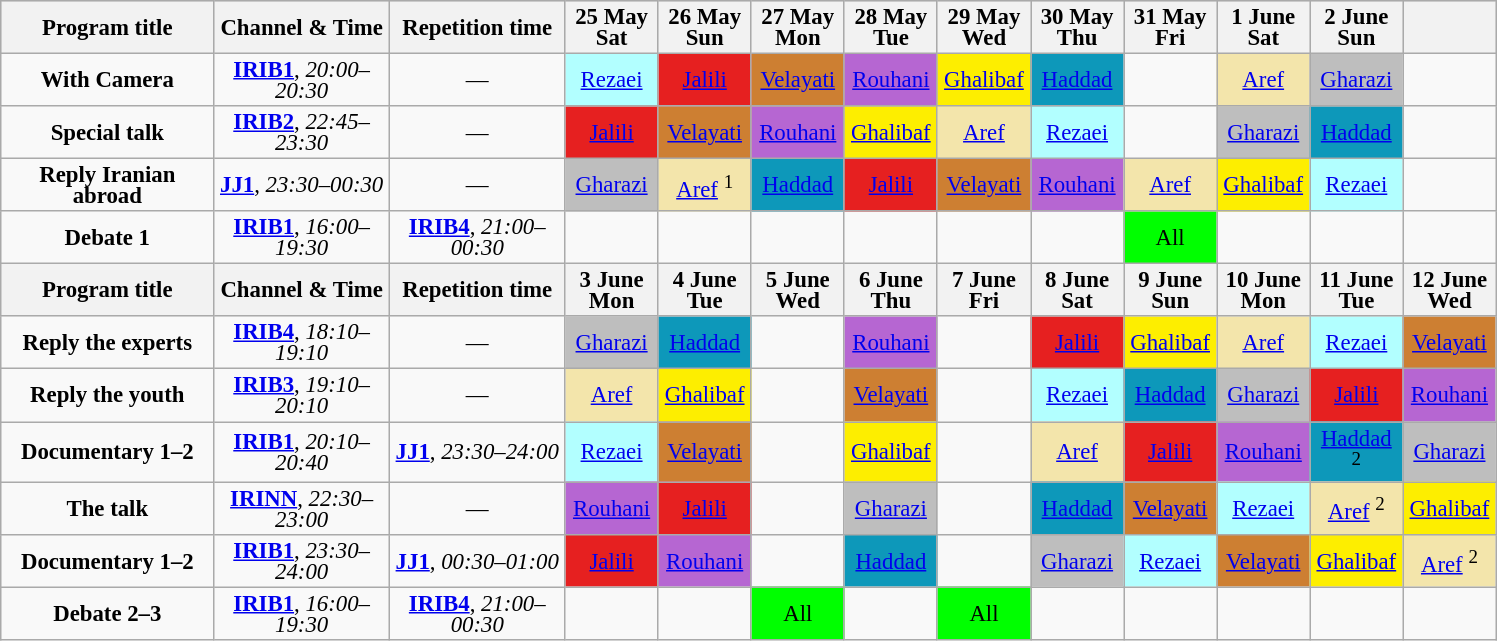<table class="wikitable" style="text-align:center;font-size:95%;line-height:14px;">
<tr style="background:lightgrey;">
<th style="width:135px;">Program title</th>
<th style="width:110px;">Channel & Time</th>
<th style="width:110px;">Repetition time</th>
<th style="width:55px;">25 May<br>Sat</th>
<th style="width:55px;">26 May<br>Sun</th>
<th style="width:55px;">27 May<br>Mon</th>
<th style="width:55px;">28 May<br>Tue</th>
<th style="width:55px;">29 May<br>Wed</th>
<th style="width:55px;">30 May<br>Thu</th>
<th style="width:55px;">31 May<br>Fri</th>
<th style="width:55px;">1 June<br>Sat</th>
<th style="width:55px;">2 June<br>Sun</th>
<th></th>
</tr>
<tr>
<td><strong>With Camera</strong></td>
<td><strong><a href='#'>IRIB1</a></strong>, <em>20:00–20:30</em></td>
<td>—</td>
<td style="background:#B2FFFF"><a href='#'>Rezaei</a></td>
<td style="background:#E62020"><a href='#'>Jalili</a></td>
<td style="background:#CD7F32"><a href='#'>Velayati</a></td>
<td style="background:#B666D2"><a href='#'>Rouhani</a></td>
<td style="background:#FDEE00"><a href='#'>Ghalibaf</a></td>
<td style="background:#0D98BA"><a href='#'>Haddad</a></td>
<td></td>
<td style="background:#F3E5AB;"><a href='#'>Aref</a></td>
<td style="background:#BEBEBE"><a href='#'>Gharazi</a></td>
<td></td>
</tr>
<tr>
<td><strong>Special talk</strong></td>
<td><strong><a href='#'>IRIB2</a></strong>, <em>22:45–23:30</em></td>
<td>—</td>
<td style="background:#E62020"><a href='#'>Jalili</a></td>
<td style="background:#CD7F32"><a href='#'>Velayati</a></td>
<td style="background:#B666D2"><a href='#'>Rouhani</a></td>
<td style="background:#FDEE00"><a href='#'>Ghalibaf</a></td>
<td style="background:#F3E5AB;"><a href='#'>Aref</a></td>
<td style="background:#B2FFFF"><a href='#'>Rezaei</a></td>
<td></td>
<td style="background:#BEBEBE"><a href='#'>Gharazi</a></td>
<td style="background:#0D98BA"><a href='#'>Haddad</a></td>
<td></td>
</tr>
<tr>
<td><strong>Reply Iranian abroad</strong></td>
<td><strong><a href='#'>JJ1</a></strong>, <em>23:30–00:30</em></td>
<td>—</td>
<td style="background:#BEBEBE"><a href='#'>Gharazi</a></td>
<td style="background:#F3E5AB;"><a href='#'>Aref</a> <sup>1</sup></td>
<td style="background:#0D98BA"><a href='#'>Haddad</a></td>
<td style="background:#E62020"><a href='#'>Jalili</a></td>
<td style="background:#CD7F32"><a href='#'>Velayati</a></td>
<td style="background:#B666D2"><a href='#'>Rouhani</a></td>
<td style="background:#F3E5AB;"><a href='#'>Aref</a></td>
<td style="background:#FDEE00"><a href='#'>Ghalibaf</a></td>
<td style="background:#B2FFFF"><a href='#'>Rezaei</a></td>
<td></td>
</tr>
<tr>
<td><strong>Debate 1</strong></td>
<td><strong><a href='#'>IRIB1</a></strong>, <em>16:00–19:30</em></td>
<td><strong><a href='#'>IRIB4</a></strong>, <em>21:00–00:30</em></td>
<td></td>
<td></td>
<td></td>
<td></td>
<td></td>
<td></td>
<td style="background:#0f0;">All</td>
<td></td>
<td></td>
<td></td>
</tr>
<tr>
<th style="width:135px;">Program title</th>
<th style="width:110px;">Channel & Time</th>
<th style="width:110px;">Repetition time</th>
<th style="width:55px;">3 June<br>Mon</th>
<th style="width:55px;">4 June<br>Tue</th>
<th style="width:55px;">5 June<br>Wed</th>
<th style="width:55px;">6 June<br>Thu</th>
<th style="width:55px;">7 June<br>Fri</th>
<th style="width:55px;">8 June<br>Sat</th>
<th style="width:55px;">9 June<br>Sun</th>
<th style="width:55px;">10 June<br>Mon</th>
<th style="width:55px;">11 June<br>Tue</th>
<th style="width:55px;">12 June<br>Wed</th>
</tr>
<tr>
<td><strong>Reply the experts</strong></td>
<td><strong><a href='#'>IRIB4</a></strong>, <em>18:10–19:10</em></td>
<td>—</td>
<td style="background:#BEBEBE"><a href='#'>Gharazi</a></td>
<td style="background:#0D98BA"><a href='#'>Haddad</a></td>
<td></td>
<td style="background:#B666D2"><a href='#'>Rouhani</a></td>
<td></td>
<td style="background:#E62020"><a href='#'>Jalili</a></td>
<td style="background:#FDEE00"><a href='#'>Ghalibaf</a></td>
<td style="background:#F3E5AB;"><a href='#'>Aref</a></td>
<td style="background:#B2FFFF"><a href='#'>Rezaei</a></td>
<td style="background:#CD7F32"><a href='#'>Velayati</a></td>
</tr>
<tr>
<td><strong>Reply the youth</strong></td>
<td><strong><a href='#'>IRIB3</a></strong>, <em>19:10–20:10</em></td>
<td>—</td>
<td style="background:#F3E5AB;"><a href='#'>Aref</a></td>
<td style="background:#FDEE00"><a href='#'>Ghalibaf</a></td>
<td></td>
<td style="background:#CD7F32"><a href='#'>Velayati</a></td>
<td></td>
<td style="background:#B2FFFF"><a href='#'>Rezaei</a></td>
<td style="background:#0D98BA"><a href='#'>Haddad</a></td>
<td style="background:#BEBEBE"><a href='#'>Gharazi</a></td>
<td style="background:#E62020"><a href='#'>Jalili</a></td>
<td style="background:#B666D2"><a href='#'>Rouhani</a></td>
</tr>
<tr>
<td><strong>Documentary 1–2</strong></td>
<td><strong><a href='#'>IRIB1</a></strong>, <em>20:10–20:40</em></td>
<td><strong><a href='#'>JJ1</a></strong>, <em>23:30–24:00</em></td>
<td style="background:#B2FFFF"><a href='#'>Rezaei</a></td>
<td style="background:#CD7F32"><a href='#'>Velayati</a></td>
<td></td>
<td style="background:#FDEE00"><a href='#'>Ghalibaf</a></td>
<td></td>
<td style="background:#F3E5AB;"><a href='#'>Aref</a></td>
<td style="background:#E62020"><a href='#'>Jalili</a></td>
<td style="background:#B666D2"><a href='#'>Rouhani</a></td>
<td style="background:#0D98BA"><a href='#'>Haddad</a> <sup>2</sup></td>
<td style="background:#BEBEBE"><a href='#'>Gharazi</a></td>
</tr>
<tr>
<td><strong>The talk</strong></td>
<td><strong><a href='#'>IRINN</a></strong>, <em>22:30–23:00</em></td>
<td>—</td>
<td style="background:#B666D2"><a href='#'>Rouhani</a></td>
<td style="background:#E62020"><a href='#'>Jalili</a></td>
<td></td>
<td style="background:#BEBEBE"><a href='#'>Gharazi</a></td>
<td></td>
<td style="background:#0D98BA"><a href='#'>Haddad</a></td>
<td style="background:#CD7F32"><a href='#'>Velayati</a></td>
<td style="background:#B2FFFF"><a href='#'>Rezaei</a></td>
<td style="background:#F3E5AB;"><a href='#'>Aref</a> <sup>2</sup></td>
<td style="background:#FDEE00"><a href='#'>Ghalibaf</a></td>
</tr>
<tr>
<td><strong>Documentary 1–2</strong></td>
<td><strong><a href='#'>IRIB1</a></strong>, <em>23:30–24:00</em></td>
<td><strong><a href='#'>JJ1</a></strong>, <em>00:30–01:00</em></td>
<td style="background:#E62020"><a href='#'>Jalili</a></td>
<td style="background:#B666D2"><a href='#'>Rouhani</a></td>
<td></td>
<td style="background:#0D98BA"><a href='#'>Haddad</a></td>
<td></td>
<td style="background:#BEBEBE"><a href='#'>Gharazi</a></td>
<td style="background:#B2FFFF"><a href='#'>Rezaei</a></td>
<td style="background:#CD7F32"><a href='#'>Velayati</a></td>
<td style="background:#FDEE00"><a href='#'>Ghalibaf</a></td>
<td style="background:#F3E5AB;"><a href='#'>Aref</a> <sup>2</sup></td>
</tr>
<tr>
<td><strong>Debate 2–3</strong></td>
<td><strong><a href='#'>IRIB1</a></strong>, <em>16:00–19:30</em></td>
<td><strong><a href='#'>IRIB4</a></strong>, <em>21:00–00:30</em></td>
<td></td>
<td></td>
<td style="background:#0f0;">All</td>
<td></td>
<td style="background:#0f0;">All</td>
<td></td>
<td></td>
<td></td>
<td></td>
<td></td>
</tr>
</table>
